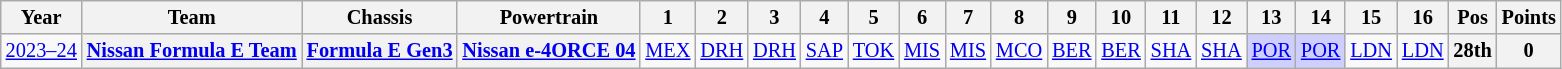<table class="wikitable" style="text-align:center; font-size:85%">
<tr>
<th>Year</th>
<th>Team</th>
<th>Chassis</th>
<th>Powertrain</th>
<th>1</th>
<th>2</th>
<th>3</th>
<th>4</th>
<th>5</th>
<th>6</th>
<th>7</th>
<th>8</th>
<th>9</th>
<th>10</th>
<th>11</th>
<th>12</th>
<th>13</th>
<th>14</th>
<th>15</th>
<th>16</th>
<th>Pos</th>
<th>Points</th>
</tr>
<tr>
<td nowrap><a href='#'>2023–24</a></td>
<th nowrap><a href='#'>Nissan Formula E Team</a></th>
<th nowrap><a href='#'>Formula E Gen3</a></th>
<th nowrap><a href='#'>Nissan e-4ORCE 04</a></th>
<td><a href='#'>MEX</a></td>
<td><a href='#'>DRH</a></td>
<td><a href='#'>DRH</a></td>
<td><a href='#'>SAP</a></td>
<td><a href='#'>TOK</a></td>
<td><a href='#'>MIS</a></td>
<td><a href='#'>MIS</a></td>
<td><a href='#'>MCO</a></td>
<td><a href='#'>BER</a></td>
<td><a href='#'>BER</a></td>
<td><a href='#'>SHA</a></td>
<td><a href='#'>SHA</a></td>
<td style="background:#CFCFFF;"><a href='#'>POR</a><br></td>
<td style="background:#CFCFFF;"><a href='#'>POR</a><br></td>
<td><a href='#'>LDN</a></td>
<td><a href='#'>LDN</a></td>
<th>28th</th>
<th>0</th>
</tr>
</table>
